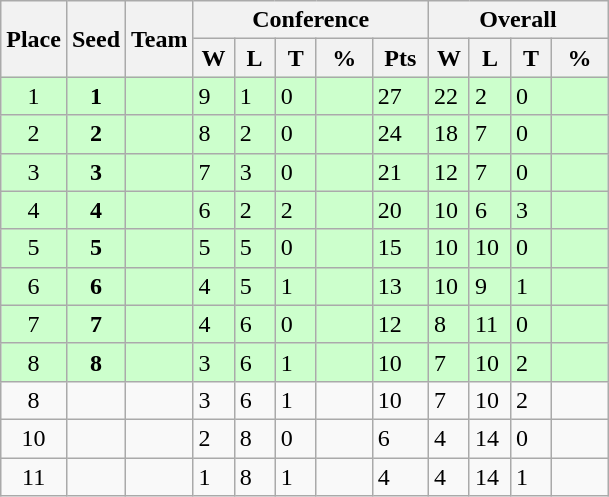<table class="wikitable">
<tr>
<th rowspan ="2">Place</th>
<th rowspan ="2">Seed</th>
<th rowspan ="2">Team</th>
<th colspan = "5">Conference</th>
<th colspan = "4">Overall</th>
</tr>
<tr>
<th scope="col" style="width: 20px;">W</th>
<th scope="col" style="width: 20px;">L</th>
<th scope="col" style="width: 20px;">T</th>
<th scope="col" style="width: 30px;">%</th>
<th scope="col" style="width: 30px;">Pts</th>
<th scope="col" style="width: 20px;">W</th>
<th scope="col" style="width: 20px;">L</th>
<th scope="col" style="width: 20px;">T</th>
<th scope="col" style="width: 30px;">%</th>
</tr>
<tr bgcolor=#ccffcc>
<td style="text-align:center;">1</td>
<td style="text-align:center;"><strong>1</strong></td>
<td></td>
<td>9</td>
<td>1</td>
<td>0</td>
<td></td>
<td>27</td>
<td>22</td>
<td>2</td>
<td>0</td>
<td></td>
</tr>
<tr bgcolor=#ccffcc>
<td style="text-align:center;">2</td>
<td style="text-align:center;"><strong>2</strong></td>
<td></td>
<td>8</td>
<td>2</td>
<td>0</td>
<td></td>
<td>24</td>
<td>18</td>
<td>7</td>
<td>0</td>
<td></td>
</tr>
<tr bgcolor=#ccffcc>
<td style="text-align:center;">3</td>
<td style="text-align:center;"><strong>3</strong></td>
<td></td>
<td>7</td>
<td>3</td>
<td>0</td>
<td></td>
<td>21</td>
<td>12</td>
<td>7</td>
<td>0</td>
<td></td>
</tr>
<tr bgcolor=#ccffcc>
<td style="text-align:center;">4</td>
<td style="text-align:center;"><strong>4</strong></td>
<td></td>
<td>6</td>
<td>2</td>
<td>2</td>
<td></td>
<td>20</td>
<td>10</td>
<td>6</td>
<td>3</td>
<td></td>
</tr>
<tr bgcolor=#ccffcc>
<td style="text-align:center;">5</td>
<td style="text-align:center;"><strong>5</strong></td>
<td></td>
<td>5</td>
<td>5</td>
<td>0</td>
<td></td>
<td>15</td>
<td>10</td>
<td>10</td>
<td>0</td>
<td></td>
</tr>
<tr bgcolor=#ccffcc>
<td style="text-align:center;">6</td>
<td style="text-align:center;"><strong>6</strong></td>
<td></td>
<td>4</td>
<td>5</td>
<td>1</td>
<td></td>
<td>13</td>
<td>10</td>
<td>9</td>
<td>1</td>
<td></td>
</tr>
<tr bgcolor=#ccffcc>
<td style="text-align:center;">7</td>
<td style="text-align:center;"><strong>7</strong></td>
<td></td>
<td>4</td>
<td>6</td>
<td>0</td>
<td></td>
<td>12</td>
<td>8</td>
<td>11</td>
<td>0</td>
<td></td>
</tr>
<tr bgcolor=#ccffcc>
<td style="text-align:center;">8</td>
<td style="text-align:center;"><strong>8</strong></td>
<td></td>
<td>3</td>
<td>6</td>
<td>1</td>
<td></td>
<td>10</td>
<td>7</td>
<td>10</td>
<td>2</td>
<td></td>
</tr>
<tr>
<td style="text-align:center;">8</td>
<td style="text-align:center;"></td>
<td></td>
<td>3</td>
<td>6</td>
<td>1</td>
<td></td>
<td>10</td>
<td>7</td>
<td>10</td>
<td>2</td>
<td></td>
</tr>
<tr>
<td style="text-align:center;">10</td>
<td style="text-align:center;"></td>
<td></td>
<td>2</td>
<td>8</td>
<td>0</td>
<td></td>
<td>6</td>
<td>4</td>
<td>14</td>
<td>0</td>
<td></td>
</tr>
<tr>
<td style="text-align:center;">11</td>
<td style="text-align:center;"></td>
<td></td>
<td>1</td>
<td>8</td>
<td>1</td>
<td></td>
<td>4</td>
<td>4</td>
<td>14</td>
<td>1</td>
<td></td>
</tr>
</table>
